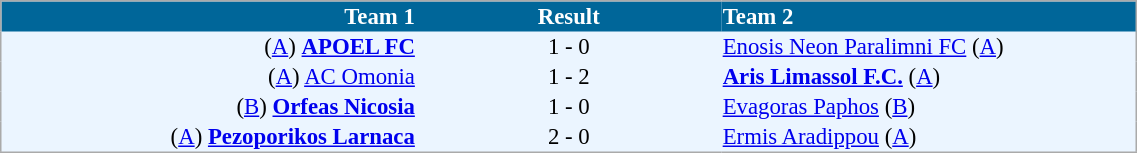<table cellspacing="0" style="background: #EBF5FF; border: 1px #aaa solid; border-collapse: collapse; font-size: 95%;" width=60%>
<tr bgcolor=#006699 style="color:white;">
<th width=30% align="right">Team 1</th>
<th width=22% align="center">Result</th>
<th width=30% align="left">Team 2</th>
</tr>
<tr>
<td align=right>(<a href='#'>A</a>) <strong><a href='#'>APOEL FC</a></strong></td>
<td align=center>1 - 0</td>
<td align=left><a href='#'>Enosis Neon Paralimni FC</a> (<a href='#'>A</a>)</td>
</tr>
<tr>
<td align=right>(<a href='#'>A</a>) <a href='#'>AC Omonia</a></td>
<td align=center>1 - 2</td>
<td align=left><strong><a href='#'>Aris Limassol F.C.</a></strong> (<a href='#'>A</a>)</td>
</tr>
<tr>
<td align=right>(<a href='#'>B</a>) <strong><a href='#'>Orfeas Nicosia</a></strong></td>
<td align=center>1 - 0</td>
<td align=left><a href='#'>Evagoras Paphos</a> (<a href='#'>B</a>)</td>
</tr>
<tr>
<td align=right>(<a href='#'>A</a>) <strong><a href='#'>Pezoporikos Larnaca</a></strong></td>
<td align=center>2 - 0</td>
<td align=left><a href='#'>Ermis Aradippou</a> (<a href='#'>A</a>)</td>
</tr>
<tr>
</tr>
</table>
